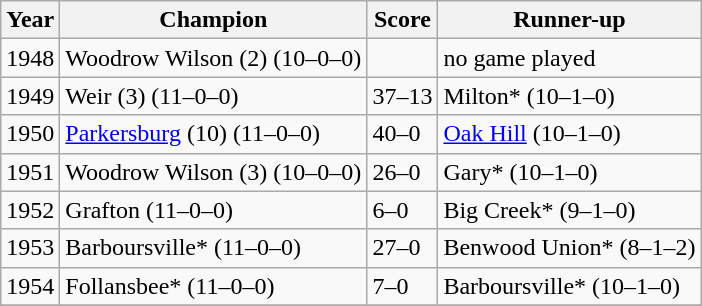<table class="wikitable">
<tr>
<th>Year</th>
<th>Champion</th>
<th>Score</th>
<th>Runner-up</th>
</tr>
<tr>
<td>1948</td>
<td>Woodrow Wilson (2) (10–0–0)</td>
<td></td>
<td>no game played</td>
</tr>
<tr>
<td>1949</td>
<td>Weir (3) (11–0–0)</td>
<td>37–13</td>
<td>Milton* (10–1–0)</td>
</tr>
<tr>
<td>1950</td>
<td><a href='#'>Parkersburg</a> (10) (11–0–0)</td>
<td>40–0</td>
<td><a href='#'>Oak Hill</a> (10–1–0)</td>
</tr>
<tr>
<td>1951</td>
<td>Woodrow Wilson (3) (10–0–0)</td>
<td>26–0</td>
<td>Gary* (10–1–0)</td>
</tr>
<tr>
<td>1952</td>
<td>Grafton (11–0–0)</td>
<td>6–0</td>
<td>Big Creek* (9–1–0)</td>
</tr>
<tr>
<td>1953</td>
<td>Barboursville* (11–0–0)</td>
<td>27–0</td>
<td>Benwood Union* (8–1–2)</td>
</tr>
<tr>
<td>1954</td>
<td>Follansbee* (11–0–0)</td>
<td>7–0</td>
<td>Barboursville* (10–1–0)</td>
</tr>
<tr>
</tr>
</table>
